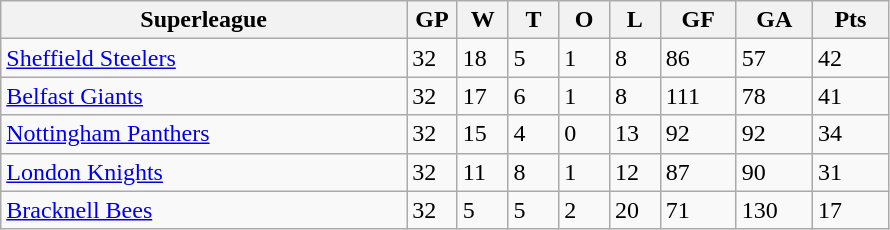<table class="wikitable">
<tr>
<th width="40%">Superleague</th>
<th width="5%">GP</th>
<th width="5%">W</th>
<th width="5%">T</th>
<th width="5%">O</th>
<th width="5%">L</th>
<th width="7.5%">GF</th>
<th width="7.5%">GA</th>
<th width="7.5%">Pts</th>
</tr>
<tr>
<td><a href='#'>Sheffield Steelers</a></td>
<td>32</td>
<td>18</td>
<td>5</td>
<td>1</td>
<td>8</td>
<td>86</td>
<td>57</td>
<td>42</td>
</tr>
<tr>
<td><a href='#'>Belfast Giants</a></td>
<td>32</td>
<td>17</td>
<td>6</td>
<td>1</td>
<td>8</td>
<td>111</td>
<td>78</td>
<td>41</td>
</tr>
<tr>
<td><a href='#'>Nottingham Panthers</a></td>
<td>32</td>
<td>15</td>
<td>4</td>
<td>0</td>
<td>13</td>
<td>92</td>
<td>92</td>
<td>34</td>
</tr>
<tr>
<td><a href='#'>London Knights</a></td>
<td>32</td>
<td>11</td>
<td>8</td>
<td>1</td>
<td>12</td>
<td>87</td>
<td>90</td>
<td>31</td>
</tr>
<tr>
<td><a href='#'>Bracknell Bees</a></td>
<td>32</td>
<td>5</td>
<td>5</td>
<td>2</td>
<td>20</td>
<td>71</td>
<td>130</td>
<td>17</td>
</tr>
</table>
